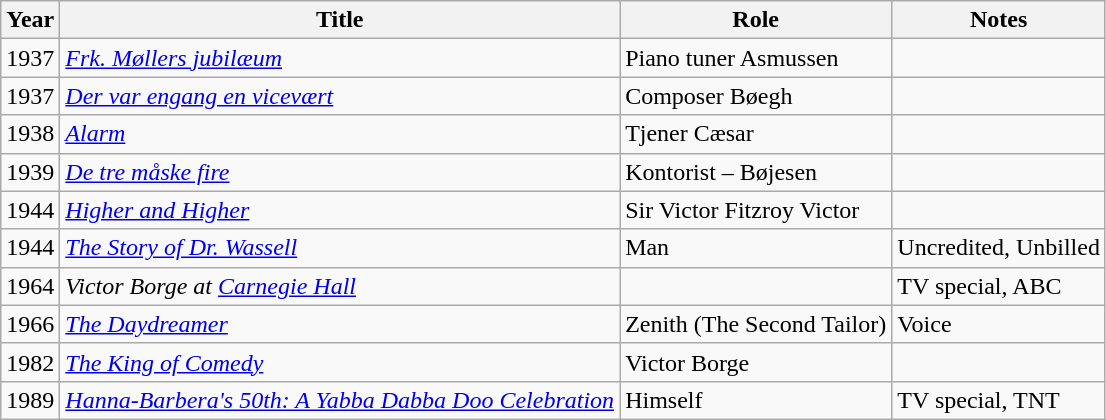<table class="wikitable">
<tr>
<th>Year</th>
<th>Title</th>
<th>Role</th>
<th>Notes</th>
</tr>
<tr>
<td>1937</td>
<td><em><a href='#'>Frk. Møllers jubilæum</a></em></td>
<td>Piano tuner Asmussen</td>
<td></td>
</tr>
<tr>
<td>1937</td>
<td><em><a href='#'>Der var engang en vicevært</a></em></td>
<td>Composer Bøegh</td>
<td></td>
</tr>
<tr>
<td>1938</td>
<td><em><a href='#'>Alarm</a></em></td>
<td>Tjener Cæsar</td>
<td></td>
</tr>
<tr>
<td>1939</td>
<td><em><a href='#'>De tre måske fire</a></em></td>
<td>Kontorist – Bøjesen</td>
<td></td>
</tr>
<tr>
<td>1944</td>
<td><em><a href='#'>Higher and Higher</a></em></td>
<td>Sir Victor Fitzroy Victor</td>
<td></td>
</tr>
<tr>
<td>1944</td>
<td><em><a href='#'>The Story of Dr. Wassell</a></em></td>
<td>Man</td>
<td>Uncredited, Unbilled</td>
</tr>
<tr>
<td>1964</td>
<td><em>Victor Borge at <a href='#'>Carnegie Hall</a></em></td>
<td></td>
<td>TV special, ABC</td>
</tr>
<tr>
<td>1966</td>
<td><em><a href='#'>The Daydreamer</a></em></td>
<td>Zenith (The Second Tailor)</td>
<td>Voice</td>
</tr>
<tr>
<td>1982</td>
<td><em><a href='#'>The King of Comedy</a></em></td>
<td>Victor Borge</td>
<td></td>
</tr>
<tr>
<td>1989</td>
<td><em><a href='#'>Hanna-Barbera's 50th: A Yabba Dabba Doo Celebration</a></em></td>
<td>Himself</td>
<td>TV special, TNT</td>
</tr>
</table>
